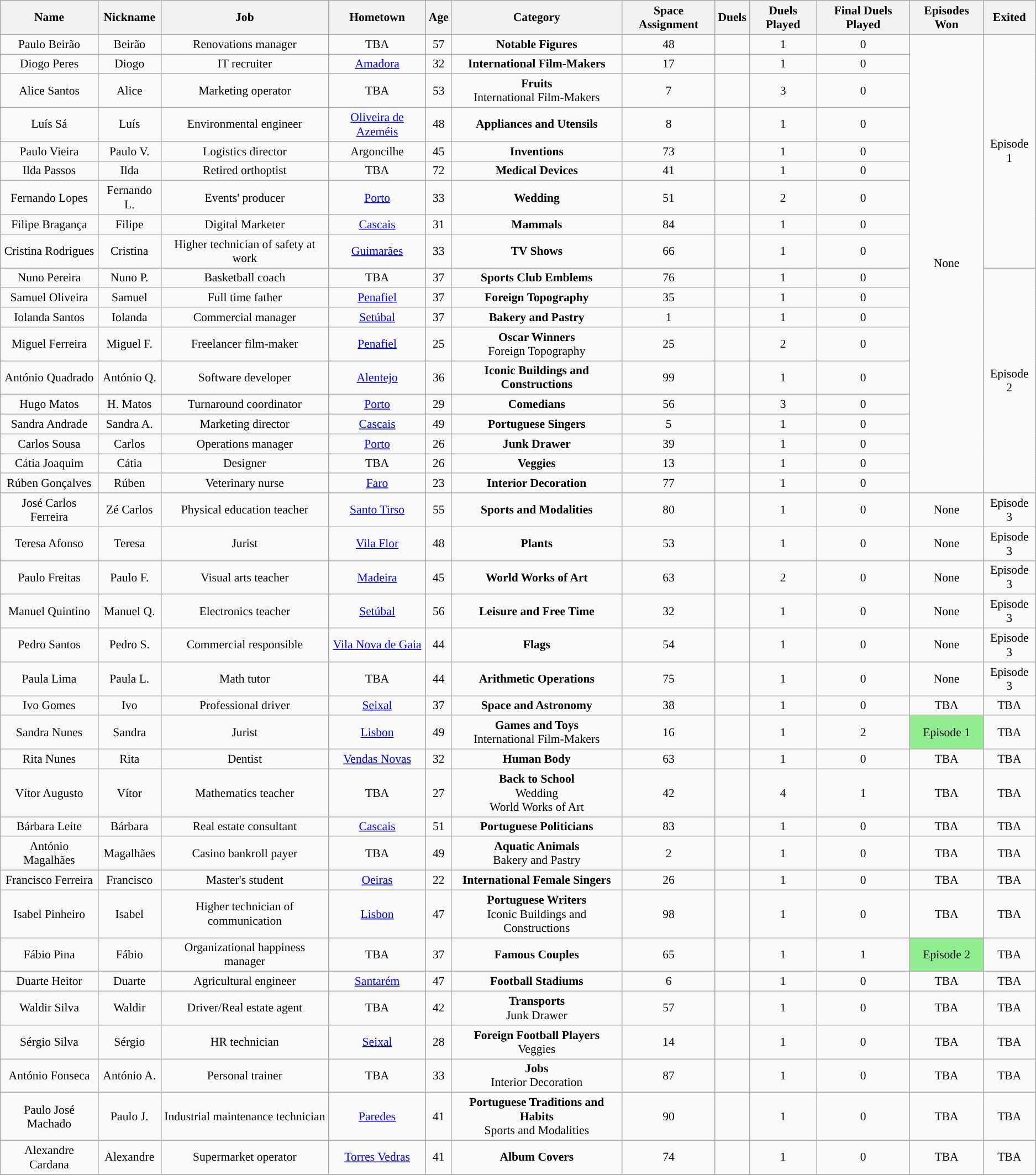<table class="wikitable sortable" style="text-align:center; font-size:90%">
<tr>
<th>Name</th>
<th>Nickname</th>
<th>Job</th>
<th>Hometown</th>
<th>Age</th>
<th>Category</th>
<th>Space Assignment</th>
<th style="text-align:left">Duels</th>
<th>Duels Played</th>
<th>Final Duels Played</th>
<th>Episodes Won</th>
<th>Exited</th>
</tr>
<tr>
<td>Paulo Beirão</td>
<td>Beirão</td>
<td>Renovations manager</td>
<td>TBA</td>
<td>57</td>
<td><strong>Notable Figures</strong></td>
<td>48</td>
<td style="text-align:left"></td>
<td>1</td>
<td>0</td>
<td rowspan="19">None</td>
<td rowspan="9">Episode 1</td>
</tr>
<tr>
<td>Diogo Peres</td>
<td>Diogo</td>
<td>IT recruiter</td>
<td><a href='#'>Amadora</a></td>
<td>32</td>
<td><strong>International Film-Makers</strong></td>
<td>17</td>
<td style="text-align:left"></td>
<td>1</td>
<td>0</td>
</tr>
<tr>
<td>Alice Santos</td>
<td>Alice</td>
<td>Marketing operator</td>
<td>TBA</td>
<td>53</td>
<td><strong>Fruits</strong><br>International Film-Makers</td>
<td>7</td>
<td style="text-align:left"><br></td>
<td>3</td>
<td>0</td>
</tr>
<tr>
<td>Luís Sá</td>
<td>Luís</td>
<td>Environmental engineer</td>
<td><a href='#'>Oliveira de Azeméis</a></td>
<td>48</td>
<td><strong>Appliances and Utensils</strong></td>
<td>8</td>
<td style="text-align:left"></td>
<td>1</td>
<td>0</td>
</tr>
<tr>
<td>Paulo Vieira</td>
<td>Paulo V.</td>
<td>Logistics director</td>
<td>Argoncilhe</td>
<td>45</td>
<td><strong>Inventions</strong></td>
<td>73</td>
<td style="text-align:left"></td>
<td>1</td>
<td>0</td>
</tr>
<tr>
<td>Ilda Passos</td>
<td>Ilda</td>
<td>Retired orthoptist</td>
<td>TBA</td>
<td>72</td>
<td><strong>Medical Devices</strong></td>
<td>41</td>
<td style="text-align:left"></td>
<td>1</td>
<td>0</td>
</tr>
<tr>
<td>Fernando Lopes</td>
<td>Fernando L.</td>
<td>Events' producer</td>
<td><a href='#'>Porto</a></td>
<td>33</td>
<td><strong>Wedding</strong></td>
<td>51</td>
<td style="text-align:left"></td>
<td>2</td>
<td>0</td>
</tr>
<tr>
<td>Filipe Bragança</td>
<td>Filipe</td>
<td>Digital Marketer</td>
<td><a href='#'>Cascais</a></td>
<td>31</td>
<td><strong>Mammals</strong></td>
<td>84</td>
<td style="text-align:left"></td>
<td>1</td>
<td>0</td>
</tr>
<tr>
<td>Cristina Rodrigues</td>
<td>Cristina</td>
<td>Higher technician of safety at work</td>
<td><a href='#'>Guimarães</a></td>
<td>33</td>
<td><strong>TV Shows</strong></td>
<td>66</td>
<td style="text-align:left"></td>
<td>1</td>
<td>0</td>
</tr>
<tr>
<td>Nuno Pereira</td>
<td>Nuno P.</td>
<td>Basketball coach</td>
<td>TBA</td>
<td>37</td>
<td><strong>Sports Club Emblems</strong></td>
<td>76</td>
<td style="text-align:left"></td>
<td>1</td>
<td>0</td>
<td rowspan="10">Episode 2</td>
</tr>
<tr>
<td>Samuel Oliveira</td>
<td>Samuel</td>
<td>Full time father</td>
<td><a href='#'>Penafiel</a></td>
<td>37</td>
<td><strong>Foreign Topography</strong></td>
<td>35</td>
<td style="text-align:left"></td>
<td>1</td>
<td>0</td>
</tr>
<tr>
<td>Iolanda Santos</td>
<td>Iolanda</td>
<td>Commercial manager</td>
<td><a href='#'>Setúbal</a></td>
<td>37</td>
<td><strong>Bakery and Pastry</strong></td>
<td>1</td>
<td style="text-align:left"></td>
<td>1</td>
<td>0</td>
</tr>
<tr>
<td>Miguel Ferreira</td>
<td>Miguel F.</td>
<td>Freelancer film-maker</td>
<td><a href='#'>Penafiel</a></td>
<td>25</td>
<td><strong>Oscar Winners</strong><br>Foreign Topography</td>
<td>25</td>
<td style="text-align:left"></td>
<td>2</td>
<td>0</td>
</tr>
<tr>
<td>António Quadrado</td>
<td>António Q.</td>
<td>Software developer</td>
<td><a href='#'>Alentejo</a></td>
<td>36</td>
<td><strong>Iconic Buildings and Constructions</strong></td>
<td>99</td>
<td style="text-align:left"></td>
<td>1</td>
<td>0</td>
</tr>
<tr>
<td>Hugo Matos</td>
<td>H. Matos</td>
<td>Turnaround coordinator</td>
<td><a href='#'>Porto</a></td>
<td>29</td>
<td><strong>Comedians</strong></td>
<td>56</td>
<td style="text-align:left"></td>
<td>3</td>
<td>0</td>
</tr>
<tr>
<td>Sandra Andrade</td>
<td>Sandra A.</td>
<td>Marketing director</td>
<td><a href='#'>Cascais</a></td>
<td>49</td>
<td><strong>Portuguese Singers</strong></td>
<td>5</td>
<td style="text-align:left"></td>
<td>1</td>
<td>0</td>
</tr>
<tr>
<td>Carlos Sousa</td>
<td>Carlos</td>
<td>Operations manager</td>
<td><a href='#'>Porto</a></td>
<td>26</td>
<td><strong>Junk Drawer</strong></td>
<td>39</td>
<td style="text-align:left"></td>
<td>1</td>
<td>0</td>
</tr>
<tr>
<td>Cátia Joaquim</td>
<td>Cátia</td>
<td>Designer</td>
<td>TBA</td>
<td>26</td>
<td><strong>Veggies</strong></td>
<td>13</td>
<td style="text-align:left"></td>
<td>1</td>
<td>0</td>
</tr>
<tr>
<td>Rúben Gonçalves</td>
<td>Rúben</td>
<td>Veterinary nurse</td>
<td><a href='#'>Faro</a></td>
<td>23</td>
<td><strong>Interior Decoration</strong></td>
<td>77</td>
<td style="text-align:left"></td>
<td>1</td>
<td>0</td>
</tr>
<tr>
<td>José Carlos Ferreira</td>
<td>Zé Carlos</td>
<td>Physical education teacher</td>
<td><a href='#'>Santo Tirso</a></td>
<td>55</td>
<td><strong>Sports and Modalities</strong></td>
<td>80</td>
<td style="text-align:left"></td>
<td>1</td>
<td>0</td>
<td rowspan="1">None</td>
<td>Episode 3</td>
</tr>
<tr>
<td>Teresa Afonso</td>
<td>Teresa</td>
<td>Jurist</td>
<td><a href='#'>Vila Flor</a></td>
<td>48</td>
<td><strong>Plants</strong></td>
<td>53</td>
<td style="text-align:left"></td>
<td>1</td>
<td>0</td>
<td rowspan="1">None</td>
<td>Episode 3</td>
</tr>
<tr>
<td>Paulo Freitas</td>
<td>Paulo F.</td>
<td>Visual arts teacher</td>
<td><a href='#'>Madeira</a></td>
<td>45</td>
<td><strong>World Works of Art</strong></td>
<td>63</td>
<td style="text-align:left"></td>
<td>2</td>
<td>0</td>
<td rowspan="1">None</td>
<td>Episode 3</td>
</tr>
<tr>
<td>Manuel Quintino</td>
<td>Manuel Q.</td>
<td>Electronics teacher</td>
<td><a href='#'>Setúbal</a></td>
<td>56</td>
<td><strong>Leisure and Free Time</strong></td>
<td>32</td>
<td style="text-align:left"></td>
<td>1</td>
<td>0</td>
<td rowspan="1">None</td>
<td>Episode 3</td>
</tr>
<tr>
<td>Pedro Santos</td>
<td>Pedro S.</td>
<td>Commercial responsible</td>
<td><a href='#'>Vila Nova de Gaia</a></td>
<td>44</td>
<td><strong>Flags</strong></td>
<td>54</td>
<td style="text-align:left"></td>
<td>1</td>
<td>0</td>
<td rowspan="1">None</td>
<td>Episode 3</td>
</tr>
<tr>
<td>Paula Lima</td>
<td>Paula L.</td>
<td>Math tutor</td>
<td>TBA</td>
<td>44</td>
<td><strong>Arithmetic Operations</strong></td>
<td>75</td>
<td style="text-align:left"></td>
<td>1</td>
<td>0</td>
<td rowspan="1">None</td>
<td>Episode 3</td>
</tr>
<tr>
<td>Ivo Gomes</td>
<td>Ivo</td>
<td>Professional driver</td>
<td><a href='#'>Seixal</a></td>
<td>37</td>
<td><strong>Space and Astronomy</strong></td>
<td>38</td>
<td style="text-align:left"></td>
<td>1</td>
<td>0</td>
<td>TBA</td>
<td rowspan="1">TBA</td>
</tr>
<tr>
<td>Sandra Nunes</td>
<td>Sandra</td>
<td>Jurist</td>
<td><a href='#'>Lisbon</a></td>
<td>49</td>
<td><strong>Games and Toys</strong><br>International Film-Makers</td>
<td>16</td>
<td style="text-align:left"></td>
<td>1</td>
<td>2</td>
<td style="background:lightgreen">Episode 1</td>
<td rowspan="1">TBA</td>
</tr>
<tr>
<td>Rita Nunes</td>
<td>Rita</td>
<td>Dentist</td>
<td><a href='#'>Vendas Novas</a></td>
<td>32</td>
<td><strong>Human Body</strong></td>
<td>63</td>
<td style="text-align:left"></td>
<td>1</td>
<td>0</td>
<td>TBA</td>
<td rowspan="1">TBA</td>
</tr>
<tr>
<td>Vítor Augusto</td>
<td>Vítor</td>
<td>Mathematics teacher</td>
<td>TBA</td>
<td>27</td>
<td><strong>Back to School</strong><br>Wedding<br>World Works of Art</td>
<td>42</td>
<td style="text-align:left"></td>
<td>4</td>
<td>1</td>
<td>TBA</td>
<td rowspan="1">TBA</td>
</tr>
<tr>
<td>Bárbara Leite</td>
<td>Bárbara</td>
<td>Real estate consultant</td>
<td><a href='#'>Cascais</a></td>
<td>51</td>
<td><strong>Portuguese Politicians</strong></td>
<td>83</td>
<td style="text-align:left"></td>
<td>1</td>
<td>0</td>
<td>TBA</td>
<td rowspan="1">TBA</td>
</tr>
<tr>
<td>António Magalhães</td>
<td>Magalhães</td>
<td>Casino bankroll payer</td>
<td>TBA</td>
<td>49</td>
<td><strong>Aquatic Animals</strong><br>Bakery and Pastry</td>
<td>2</td>
<td style="text-align:left"></td>
<td>1</td>
<td>0</td>
<td>TBA</td>
<td rowspan="1">TBA</td>
</tr>
<tr>
<td>Francisco Ferreira</td>
<td>Francisco</td>
<td>Master's student</td>
<td><a href='#'>Oeiras</a></td>
<td>22</td>
<td><strong>International Female Singers</strong></td>
<td>26</td>
<td style="text-align:left"></td>
<td>1</td>
<td>0</td>
<td>TBA</td>
<td rowspan="1">TBA</td>
</tr>
<tr>
<td>Isabel Pinheiro</td>
<td>Isabel</td>
<td>Higher technician of communication</td>
<td><a href='#'>Lisbon</a></td>
<td>47</td>
<td><strong>Portuguese Writers</strong><br>Iconic Buildings and Constructions</td>
<td>98</td>
<td style="text-align:left"></td>
<td>1</td>
<td>0</td>
<td>TBA</td>
<td rowspan="1">TBA</td>
</tr>
<tr>
<td>Fábio Pina</td>
<td>Fábio</td>
<td>Organizational happiness manager</td>
<td>TBA</td>
<td>37</td>
<td><strong>Famous Couples</strong></td>
<td>65</td>
<td style="text-align:left"></td>
<td>1</td>
<td>1</td>
<td style="background:lightgreen">Episode 2</td>
<td rowspan="1">TBA</td>
</tr>
<tr>
<td>Duarte Heitor</td>
<td>Duarte</td>
<td>Agricultural engineer</td>
<td><a href='#'>Santarém</a></td>
<td>47</td>
<td><strong>Football Stadiums</strong></td>
<td>6</td>
<td style="text-align:left"></td>
<td>1</td>
<td>0</td>
<td rowspan="1">TBA</td>
<td>TBA</td>
</tr>
<tr>
<td>Waldir Silva</td>
<td>Waldir</td>
<td>Driver/Real estate agent</td>
<td>TBA</td>
<td>42</td>
<td><strong>Transports</strong><br>Junk Drawer</td>
<td>57</td>
<td style="text-align:left"></td>
<td>1</td>
<td>0</td>
<td rowspan="1">TBA</td>
<td>TBA</td>
</tr>
<tr>
<td>Sérgio Silva</td>
<td>Sérgio</td>
<td>HR technician</td>
<td><a href='#'>Seixal</a></td>
<td>28</td>
<td><strong>Foreign Football Players</strong><br>Veggies</td>
<td>14</td>
<td style="text-align:left"></td>
<td>1</td>
<td>0</td>
<td rowspan="1">TBA</td>
<td>TBA</td>
</tr>
<tr>
<td>António Fonseca</td>
<td>António A.</td>
<td>Personal trainer</td>
<td>TBA</td>
<td>33</td>
<td><strong>Jobs</strong><br>Interior Decoration</td>
<td>87</td>
<td style="text-align:left"></td>
<td>1</td>
<td>0</td>
<td rowspan="1">TBA</td>
<td>TBA</td>
</tr>
<tr>
<td>Paulo José Machado</td>
<td>Paulo J.</td>
<td>Industrial maintenance technician</td>
<td><a href='#'>Paredes</a></td>
<td>41</td>
<td><strong>Portuguese Traditions and Habits</strong><br>Sports and Modalities</td>
<td>90</td>
<td style="text-align:left"></td>
<td>1</td>
<td>0</td>
<td rowspan="1">TBA</td>
<td>TBA</td>
</tr>
<tr>
<td>Alexandre Cardana</td>
<td>Alexandre</td>
<td>Supermarket operator</td>
<td><a href='#'>Torres Vedras</a></td>
<td>41</td>
<td><strong>Album Covers</strong></td>
<td>74</td>
<td style="text-align:left"></td>
<td>1</td>
<td>0</td>
<td rowspan="1">TBA</td>
<td>TBA</td>
</tr>
<tr>
</tr>
</table>
